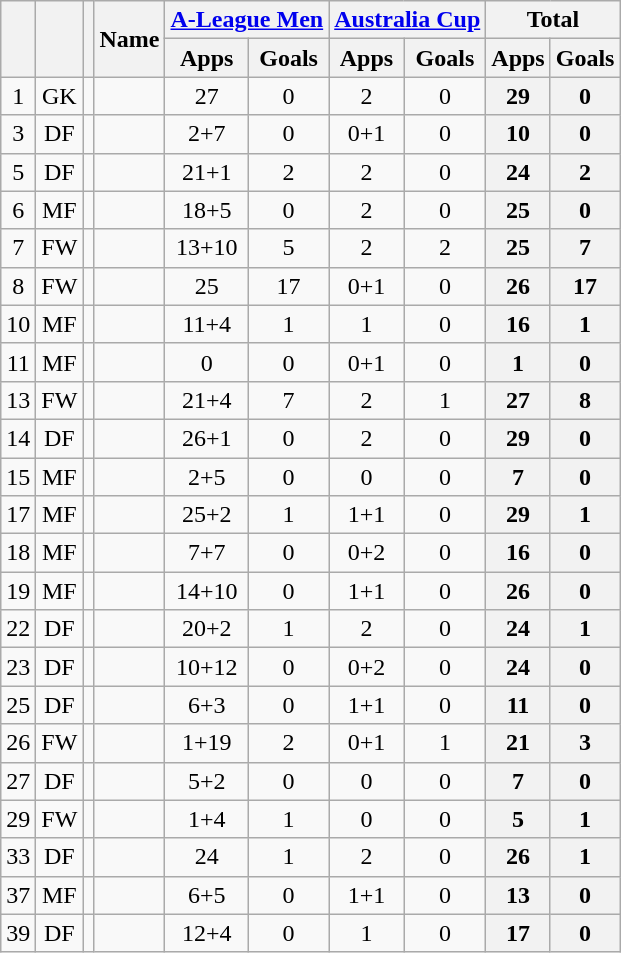<table class="wikitable sortable" style="text-align:center;">
<tr>
<th rowspan="2"></th>
<th rowspan="2"></th>
<th rowspan="2"></th>
<th rowspan="2">Name</th>
<th colspan="2"><a href='#'>A-League Men</a></th>
<th colspan="2"><a href='#'>Australia Cup</a></th>
<th colspan="2">Total</th>
</tr>
<tr>
<th>Apps</th>
<th>Goals</th>
<th>Apps</th>
<th>Goals</th>
<th>Apps</th>
<th>Goals</th>
</tr>
<tr>
<td>1</td>
<td>GK</td>
<td></td>
<td align="left"><br></td>
<td>27</td>
<td>0<br></td>
<td>2</td>
<td>0<br></td>
<th>29</th>
<th>0</th>
</tr>
<tr>
<td>3</td>
<td>DF</td>
<td></td>
<td align="left"><br></td>
<td>2+7</td>
<td>0<br></td>
<td>0+1</td>
<td>0<br></td>
<th>10</th>
<th>0</th>
</tr>
<tr>
<td>5</td>
<td>DF</td>
<td></td>
<td align="left"><br></td>
<td>21+1</td>
<td>2<br></td>
<td>2</td>
<td>0<br></td>
<th>24</th>
<th>2</th>
</tr>
<tr>
<td>6</td>
<td>MF</td>
<td></td>
<td align="left"><br></td>
<td>18+5</td>
<td>0<br></td>
<td>2</td>
<td>0<br></td>
<th>25</th>
<th>0</th>
</tr>
<tr>
<td>7</td>
<td>FW</td>
<td></td>
<td align="left"><br></td>
<td>13+10</td>
<td>5<br></td>
<td>2</td>
<td>2<br></td>
<th>25</th>
<th>7</th>
</tr>
<tr>
<td>8</td>
<td>FW</td>
<td></td>
<td align="left"><br></td>
<td>25</td>
<td>17<br></td>
<td>0+1</td>
<td>0<br></td>
<th>26</th>
<th>17</th>
</tr>
<tr>
<td>10</td>
<td>MF</td>
<td></td>
<td align="left"><br></td>
<td>11+4</td>
<td>1<br></td>
<td>1</td>
<td>0<br></td>
<th>16</th>
<th>1</th>
</tr>
<tr>
<td>11</td>
<td>MF</td>
<td></td>
<td align="left"><br></td>
<td>0</td>
<td>0<br></td>
<td>0+1</td>
<td>0<br></td>
<th>1</th>
<th>0</th>
</tr>
<tr>
<td>13</td>
<td>FW</td>
<td></td>
<td align="left"><br></td>
<td>21+4</td>
<td>7<br></td>
<td>2</td>
<td>1<br></td>
<th>27</th>
<th>8</th>
</tr>
<tr>
<td>14</td>
<td>DF</td>
<td></td>
<td align="left"><br></td>
<td>26+1</td>
<td>0<br></td>
<td>2</td>
<td>0<br></td>
<th>29</th>
<th>0</th>
</tr>
<tr>
<td>15</td>
<td>MF</td>
<td></td>
<td align="left"><br></td>
<td>2+5</td>
<td>0<br></td>
<td>0</td>
<td>0<br></td>
<th>7</th>
<th>0</th>
</tr>
<tr>
<td>17</td>
<td>MF</td>
<td></td>
<td align="left"><br></td>
<td>25+2</td>
<td>1<br></td>
<td>1+1</td>
<td>0<br></td>
<th>29</th>
<th>1</th>
</tr>
<tr>
<td>18</td>
<td>MF</td>
<td></td>
<td align="left"><br></td>
<td>7+7</td>
<td>0<br></td>
<td>0+2</td>
<td>0<br></td>
<th>16</th>
<th>0</th>
</tr>
<tr>
<td>19</td>
<td>MF</td>
<td></td>
<td align="left"><br></td>
<td>14+10</td>
<td>0<br></td>
<td>1+1</td>
<td>0<br></td>
<th>26</th>
<th>0</th>
</tr>
<tr>
<td>22</td>
<td>DF</td>
<td></td>
<td align="left"><br></td>
<td>20+2</td>
<td>1<br></td>
<td>2</td>
<td>0<br></td>
<th>24</th>
<th>1</th>
</tr>
<tr>
<td>23</td>
<td>DF</td>
<td></td>
<td align="left"><br></td>
<td>10+12</td>
<td>0<br></td>
<td>0+2</td>
<td>0<br></td>
<th>24</th>
<th>0</th>
</tr>
<tr>
<td>25</td>
<td>DF</td>
<td></td>
<td align="left"><br></td>
<td>6+3</td>
<td>0<br></td>
<td>1+1</td>
<td>0<br></td>
<th>11</th>
<th>0</th>
</tr>
<tr>
<td>26</td>
<td>FW</td>
<td></td>
<td align="left"><br></td>
<td>1+19</td>
<td>2<br></td>
<td>0+1</td>
<td>1<br></td>
<th>21</th>
<th>3</th>
</tr>
<tr>
<td>27</td>
<td>DF</td>
<td></td>
<td align="left"><br></td>
<td>5+2</td>
<td>0<br></td>
<td>0</td>
<td>0<br></td>
<th>7</th>
<th>0</th>
</tr>
<tr>
<td>29</td>
<td>FW</td>
<td></td>
<td align="left"><br></td>
<td>1+4</td>
<td>1<br></td>
<td>0</td>
<td>0<br></td>
<th>5</th>
<th>1</th>
</tr>
<tr>
<td>33</td>
<td>DF</td>
<td></td>
<td align="left"><br></td>
<td>24</td>
<td>1<br></td>
<td>2</td>
<td>0<br></td>
<th>26</th>
<th>1</th>
</tr>
<tr>
<td>37</td>
<td>MF</td>
<td></td>
<td align="left"><br></td>
<td>6+5</td>
<td>0<br></td>
<td>1+1</td>
<td>0<br></td>
<th>13</th>
<th>0</th>
</tr>
<tr>
<td>39</td>
<td>DF</td>
<td></td>
<td align="left"><br></td>
<td>12+4</td>
<td>0<br></td>
<td>1</td>
<td>0<br></td>
<th>17</th>
<th>0</th>
</tr>
</table>
